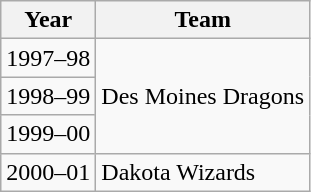<table class="wikitable">
<tr>
<th>Year</th>
<th>Team</th>
</tr>
<tr>
<td>1997–98</td>
<td rowspan="3">Des Moines Dragons</td>
</tr>
<tr>
<td>1998–99</td>
</tr>
<tr>
<td>1999–00</td>
</tr>
<tr>
<td>2000–01</td>
<td>Dakota Wizards </td>
</tr>
</table>
